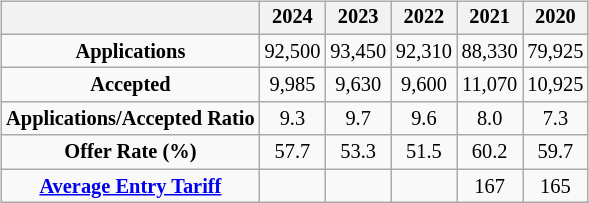<table class="floatright">
<tr>
<td><br><table class="wikitable" style="font-size:85%; text-align:center; margin-bottom: 5px">
<tr>
<th></th>
<th>2024</th>
<th>2023</th>
<th>2022</th>
<th>2021</th>
<th>2020</th>
</tr>
<tr>
<td><strong>Applications</strong></td>
<td>92,500</td>
<td>93,450</td>
<td>92,310</td>
<td>88,330</td>
<td>79,925</td>
</tr>
<tr>
<td><strong>Accepted</strong></td>
<td>9,985</td>
<td>9,630</td>
<td>9,600</td>
<td>11,070</td>
<td>10,925</td>
</tr>
<tr>
<td><strong>Applications/Accepted Ratio</strong></td>
<td>9.3</td>
<td>9.7</td>
<td>9.6</td>
<td>8.0</td>
<td>7.3</td>
</tr>
<tr>
<td><strong>Offer Rate (%)</strong></td>
<td>57.7</td>
<td>53.3</td>
<td>51.5</td>
<td>60.2</td>
<td>59.7</td>
</tr>
<tr>
<td><strong><a href='#'>Average Entry Tariff</a></strong></td>
<td></td>
<td></td>
<td></td>
<td>167</td>
<td>165</td>
</tr>
</table>
<table style="font-size:80%;float:left">
<tr>
<td></td>
</tr>
</table>
</td>
</tr>
</table>
